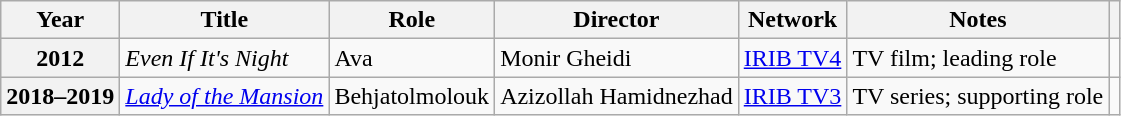<table class="wikitable plainrowheaders sortable" style="font-size:100%">
<tr>
<th scope="col">Year</th>
<th scope="col">Title</th>
<th scope="col">Role</th>
<th scope="col">Director</th>
<th class="unsortable" scope="col">Network</th>
<th class="unsortable" scope="col">Notes</th>
<th scope="col" class="unsortable"></th>
</tr>
<tr>
<th scope="row">2012</th>
<td><em>Even If It's Night</em></td>
<td>Ava</td>
<td>Monir Gheidi</td>
<td><a href='#'>IRIB TV4</a></td>
<td>TV film; leading role</td>
<td></td>
</tr>
<tr>
<th scope="row">2018–2019</th>
<td><em><a href='#'>Lady of the Mansion</a></em></td>
<td>Behjatolmolouk</td>
<td>Azizollah Hamidnezhad</td>
<td><a href='#'>IRIB TV3</a></td>
<td>TV series; supporting role</td>
<td></td>
</tr>
</table>
